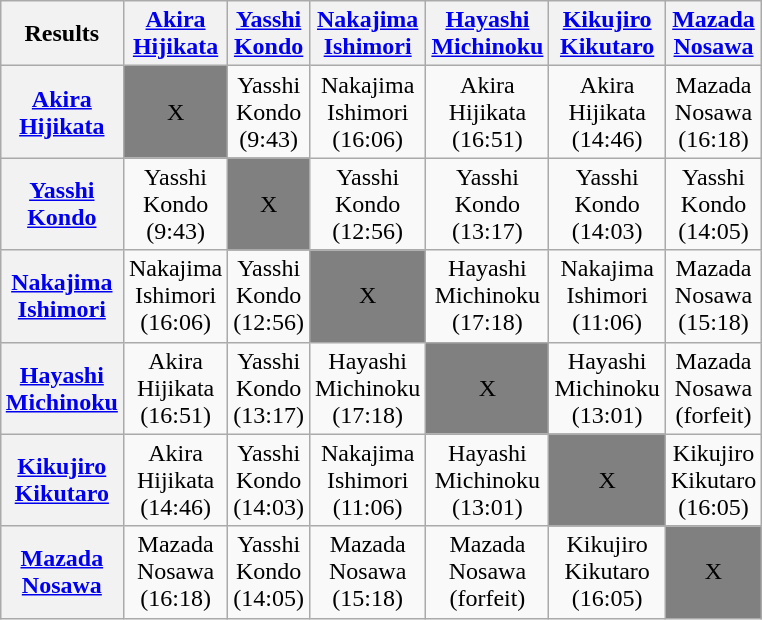<table class="wikitable" style="text-align:center; margin: 1em auto 1em auto">
<tr>
<th>Results</th>
<th><a href='#'>Akira</a><br><a href='#'>Hijikata</a></th>
<th><a href='#'>Yasshi</a><br><a href='#'>Kondo</a></th>
<th><a href='#'>Nakajima</a><br><a href='#'>Ishimori</a></th>
<th><a href='#'>Hayashi</a><br><a href='#'>Michinoku</a></th>
<th><a href='#'>Kikujiro</a><br><a href='#'>Kikutaro</a></th>
<th><a href='#'>Mazada</a><br><a href='#'>Nosawa</a></th>
</tr>
<tr>
<th><a href='#'>Akira</a><br><a href='#'>Hijikata</a></th>
<td bgcolor=grey>X</td>
<td>Yasshi<br>Kondo<br>(9:43)</td>
<td>Nakajima<br>Ishimori<br>(16:06)</td>
<td>Akira<br>Hijikata<br>(16:51)</td>
<td>Akira<br>Hijikata<br>(14:46)</td>
<td>Mazada<br>Nosawa<br>(16:18)</td>
</tr>
<tr>
<th><a href='#'>Yasshi</a><br><a href='#'>Kondo</a></th>
<td>Yasshi<br>Kondo<br>(9:43)</td>
<td bgcolor=grey>X</td>
<td>Yasshi<br>Kondo<br>(12:56)</td>
<td>Yasshi<br>Kondo<br>(13:17)</td>
<td>Yasshi<br>Kondo<br>(14:03)</td>
<td>Yasshi<br>Kondo<br>(14:05)</td>
</tr>
<tr>
<th><a href='#'>Nakajima</a><br><a href='#'>Ishimori</a></th>
<td>Nakajima<br>Ishimori<br>(16:06)</td>
<td>Yasshi<br>Kondo<br>(12:56)</td>
<td bgcolor=grey>X</td>
<td>Hayashi<br>Michinoku<br>(17:18)</td>
<td>Nakajima<br>Ishimori<br>(11:06)</td>
<td>Mazada<br>Nosawa<br>(15:18)</td>
</tr>
<tr>
<th><a href='#'>Hayashi</a><br><a href='#'>Michinoku</a></th>
<td>Akira<br>Hijikata<br>(16:51)</td>
<td>Yasshi<br>Kondo<br>(13:17)</td>
<td>Hayashi<br>Michinoku<br>(17:18)</td>
<td bgcolor=grey>X</td>
<td>Hayashi<br>Michinoku<br>(13:01)</td>
<td>Mazada<br>Nosawa<br>(forfeit)</td>
</tr>
<tr>
<th><a href='#'>Kikujiro</a><br><a href='#'>Kikutaro</a></th>
<td>Akira<br>Hijikata<br>(14:46)</td>
<td>Yasshi<br>Kondo<br>(14:03)</td>
<td>Nakajima<br>Ishimori<br>(11:06)</td>
<td>Hayashi<br>Michinoku<br>(13:01)</td>
<td bgcolor=grey>X</td>
<td>Kikujiro<br>Kikutaro<br>(16:05)</td>
</tr>
<tr>
<th><a href='#'>Mazada</a><br><a href='#'>Nosawa</a></th>
<td>Mazada<br>Nosawa<br>(16:18)</td>
<td>Yasshi<br>Kondo<br>(14:05)</td>
<td>Mazada<br>Nosawa<br>(15:18)</td>
<td>Mazada<br>Nosawa<br>(forfeit)</td>
<td>Kikujiro<br>Kikutaro<br>(16:05)</td>
<td bgcolor=grey>X</td>
</tr>
</table>
